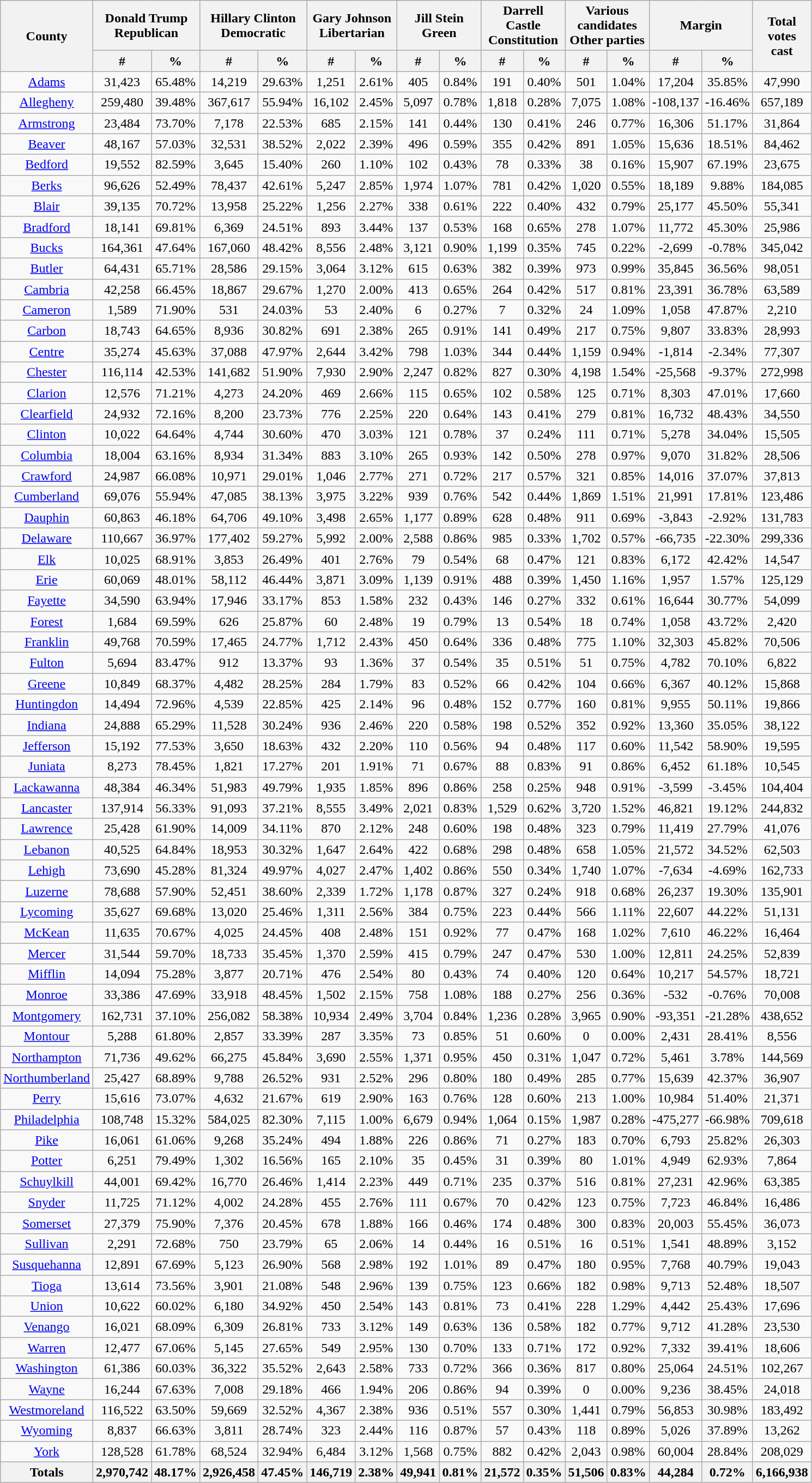<table width=60% class="wikitable sortable">
<tr>
<th rowspan="2">County</th>
<th colspan="2">Donald Trump<br>Republican</th>
<th colspan="2">Hillary Clinton<br>Democratic</th>
<th colspan="2">Gary Johnson<br>Libertarian</th>
<th colspan="2">Jill Stein<br>Green</th>
<th colspan="2">Darrell Castle<br>Constitution</th>
<th colspan="2">Various candidates<br>Other parties</th>
<th colspan="2">Margin</th>
<th rowspan="2">Total votes cast</th>
</tr>
<tr>
<th style="text-align:center;" data-sort-type="number">#</th>
<th style="text-align:center;" data-sort-type="number">%</th>
<th style="text-align:center;" data-sort-type="number">#</th>
<th style="text-align:center;" data-sort-type="number">%</th>
<th style="text-align:center;" data-sort-type="number">#</th>
<th style="text-align:center;" data-sort-type="number">%</th>
<th style="text-align:center;" data-sort-type="number">#</th>
<th style="text-align:center;" data-sort-type="number">%</th>
<th style="text-align:center;" data-sort-type="number">#</th>
<th style="text-align:center;" data-sort-type="number">%</th>
<th style="text-align:center;" data-sort-type="number">#</th>
<th style="text-align:center;" data-sort-type="number">%</th>
<th style="text-align:center;" data-sort-type="number">#</th>
<th style="text-align:center;" data-sort-type="number">%</th>
</tr>
<tr style="text-align:center;">
<td><a href='#'>Adams</a></td>
<td>31,423</td>
<td>65.48%</td>
<td>14,219</td>
<td>29.63%</td>
<td>1,251</td>
<td>2.61%</td>
<td>405</td>
<td>0.84%</td>
<td>191</td>
<td>0.40%</td>
<td>501</td>
<td>1.04%</td>
<td>17,204</td>
<td>35.85%</td>
<td>47,990</td>
</tr>
<tr style="text-align:center;">
<td><a href='#'>Allegheny</a></td>
<td>259,480</td>
<td>39.48%</td>
<td>367,617</td>
<td>55.94%</td>
<td>16,102</td>
<td>2.45%</td>
<td>5,097</td>
<td>0.78%</td>
<td>1,818</td>
<td>0.28%</td>
<td>7,075</td>
<td>1.08%</td>
<td>-108,137</td>
<td>-16.46%</td>
<td>657,189</td>
</tr>
<tr style="text-align:center;">
<td><a href='#'>Armstrong</a></td>
<td>23,484</td>
<td>73.70%</td>
<td>7,178</td>
<td>22.53%</td>
<td>685</td>
<td>2.15%</td>
<td>141</td>
<td>0.44%</td>
<td>130</td>
<td>0.41%</td>
<td>246</td>
<td>0.77%</td>
<td>16,306</td>
<td>51.17%</td>
<td>31,864</td>
</tr>
<tr style="text-align:center;">
<td><a href='#'>Beaver</a></td>
<td>48,167</td>
<td>57.03%</td>
<td>32,531</td>
<td>38.52%</td>
<td>2,022</td>
<td>2.39%</td>
<td>496</td>
<td>0.59%</td>
<td>355</td>
<td>0.42%</td>
<td>891</td>
<td>1.05%</td>
<td>15,636</td>
<td>18.51%</td>
<td>84,462</td>
</tr>
<tr style="text-align:center;">
<td><a href='#'>Bedford</a></td>
<td>19,552</td>
<td>82.59%</td>
<td>3,645</td>
<td>15.40%</td>
<td>260</td>
<td>1.10%</td>
<td>102</td>
<td>0.43%</td>
<td>78</td>
<td>0.33%</td>
<td>38</td>
<td>0.16%</td>
<td>15,907</td>
<td>67.19%</td>
<td>23,675</td>
</tr>
<tr style="text-align:center;">
<td><a href='#'>Berks</a></td>
<td>96,626</td>
<td>52.49%</td>
<td>78,437</td>
<td>42.61%</td>
<td>5,247</td>
<td>2.85%</td>
<td>1,974</td>
<td>1.07%</td>
<td>781</td>
<td>0.42%</td>
<td>1,020</td>
<td>0.55%</td>
<td>18,189</td>
<td>9.88%</td>
<td>184,085</td>
</tr>
<tr style="text-align:center;">
<td><a href='#'>Blair</a></td>
<td>39,135</td>
<td>70.72%</td>
<td>13,958</td>
<td>25.22%</td>
<td>1,256</td>
<td>2.27%</td>
<td>338</td>
<td>0.61%</td>
<td>222</td>
<td>0.40%</td>
<td>432</td>
<td>0.79%</td>
<td>25,177</td>
<td>45.50%</td>
<td>55,341</td>
</tr>
<tr style="text-align:center;">
<td><a href='#'>Bradford</a></td>
<td>18,141</td>
<td>69.81%</td>
<td>6,369</td>
<td>24.51%</td>
<td>893</td>
<td>3.44%</td>
<td>137</td>
<td>0.53%</td>
<td>168</td>
<td>0.65%</td>
<td>278</td>
<td>1.07%</td>
<td>11,772</td>
<td>45.30%</td>
<td>25,986</td>
</tr>
<tr style="text-align:center;">
<td><a href='#'>Bucks</a></td>
<td>164,361</td>
<td>47.64%</td>
<td>167,060</td>
<td>48.42%</td>
<td>8,556</td>
<td>2.48%</td>
<td>3,121</td>
<td>0.90%</td>
<td>1,199</td>
<td>0.35%</td>
<td>745</td>
<td>0.22%</td>
<td>-2,699</td>
<td>-0.78%</td>
<td>345,042</td>
</tr>
<tr style="text-align:center;">
<td><a href='#'>Butler</a></td>
<td>64,431</td>
<td>65.71%</td>
<td>28,586</td>
<td>29.15%</td>
<td>3,064</td>
<td>3.12%</td>
<td>615</td>
<td>0.63%</td>
<td>382</td>
<td>0.39%</td>
<td>973</td>
<td>0.99%</td>
<td>35,845</td>
<td>36.56%</td>
<td>98,051</td>
</tr>
<tr style="text-align:center;">
<td><a href='#'>Cambria</a></td>
<td>42,258</td>
<td>66.45%</td>
<td>18,867</td>
<td>29.67%</td>
<td>1,270</td>
<td>2.00%</td>
<td>413</td>
<td>0.65%</td>
<td>264</td>
<td>0.42%</td>
<td>517</td>
<td>0.81%</td>
<td>23,391</td>
<td>36.78%</td>
<td>63,589</td>
</tr>
<tr style="text-align:center;">
<td><a href='#'>Cameron</a></td>
<td>1,589</td>
<td>71.90%</td>
<td>531</td>
<td>24.03%</td>
<td>53</td>
<td>2.40%</td>
<td>6</td>
<td>0.27%</td>
<td>7</td>
<td>0.32%</td>
<td>24</td>
<td>1.09%</td>
<td>1,058</td>
<td>47.87%</td>
<td>2,210</td>
</tr>
<tr style="text-align:center;">
<td><a href='#'>Carbon</a></td>
<td>18,743</td>
<td>64.65%</td>
<td>8,936</td>
<td>30.82%</td>
<td>691</td>
<td>2.38%</td>
<td>265</td>
<td>0.91%</td>
<td>141</td>
<td>0.49%</td>
<td>217</td>
<td>0.75%</td>
<td>9,807</td>
<td>33.83%</td>
<td>28,993</td>
</tr>
<tr style="text-align:center;">
<td><a href='#'>Centre</a></td>
<td>35,274</td>
<td>45.63%</td>
<td>37,088</td>
<td>47.97%</td>
<td>2,644</td>
<td>3.42%</td>
<td>798</td>
<td>1.03%</td>
<td>344</td>
<td>0.44%</td>
<td>1,159</td>
<td>0.94%</td>
<td>-1,814</td>
<td>-2.34%</td>
<td>77,307</td>
</tr>
<tr style="text-align:center;">
<td><a href='#'>Chester</a></td>
<td>116,114</td>
<td>42.53%</td>
<td>141,682</td>
<td>51.90%</td>
<td>7,930</td>
<td>2.90%</td>
<td>2,247</td>
<td>0.82%</td>
<td>827</td>
<td>0.30%</td>
<td>4,198</td>
<td>1.54%</td>
<td>-25,568</td>
<td>-9.37%</td>
<td>272,998</td>
</tr>
<tr style="text-align:center;">
<td><a href='#'>Clarion</a></td>
<td>12,576</td>
<td>71.21%</td>
<td>4,273</td>
<td>24.20%</td>
<td>469</td>
<td>2.66%</td>
<td>115</td>
<td>0.65%</td>
<td>102</td>
<td>0.58%</td>
<td>125</td>
<td>0.71%</td>
<td>8,303</td>
<td>47.01%</td>
<td>17,660</td>
</tr>
<tr style="text-align:center;">
<td><a href='#'>Clearfield</a></td>
<td>24,932</td>
<td>72.16%</td>
<td>8,200</td>
<td>23.73%</td>
<td>776</td>
<td>2.25%</td>
<td>220</td>
<td>0.64%</td>
<td>143</td>
<td>0.41%</td>
<td>279</td>
<td>0.81%</td>
<td>16,732</td>
<td>48.43%</td>
<td>34,550</td>
</tr>
<tr style="text-align:center;">
<td><a href='#'>Clinton</a></td>
<td>10,022</td>
<td>64.64%</td>
<td>4,744</td>
<td>30.60%</td>
<td>470</td>
<td>3.03%</td>
<td>121</td>
<td>0.78%</td>
<td>37</td>
<td>0.24%</td>
<td>111</td>
<td>0.71%</td>
<td>5,278</td>
<td>34.04%</td>
<td>15,505</td>
</tr>
<tr style="text-align:center;">
<td><a href='#'>Columbia</a></td>
<td>18,004</td>
<td>63.16%</td>
<td>8,934</td>
<td>31.34%</td>
<td>883</td>
<td>3.10%</td>
<td>265</td>
<td>0.93%</td>
<td>142</td>
<td>0.50%</td>
<td>278</td>
<td>0.97%</td>
<td>9,070</td>
<td>31.82%</td>
<td>28,506</td>
</tr>
<tr style="text-align:center;">
<td><a href='#'>Crawford</a></td>
<td>24,987</td>
<td>66.08%</td>
<td>10,971</td>
<td>29.01%</td>
<td>1,046</td>
<td>2.77%</td>
<td>271</td>
<td>0.72%</td>
<td>217</td>
<td>0.57%</td>
<td>321</td>
<td>0.85%</td>
<td>14,016</td>
<td>37.07%</td>
<td>37,813</td>
</tr>
<tr style="text-align:center;">
<td><a href='#'>Cumberland</a></td>
<td>69,076</td>
<td>55.94%</td>
<td>47,085</td>
<td>38.13%</td>
<td>3,975</td>
<td>3.22%</td>
<td>939</td>
<td>0.76%</td>
<td>542</td>
<td>0.44%</td>
<td>1,869</td>
<td>1.51%</td>
<td>21,991</td>
<td>17.81%</td>
<td>123,486</td>
</tr>
<tr style="text-align:center;">
<td><a href='#'>Dauphin</a></td>
<td>60,863</td>
<td>46.18%</td>
<td>64,706</td>
<td>49.10%</td>
<td>3,498</td>
<td>2.65%</td>
<td>1,177</td>
<td>0.89%</td>
<td>628</td>
<td>0.48%</td>
<td>911</td>
<td>0.69%</td>
<td>-3,843</td>
<td>-2.92%</td>
<td>131,783</td>
</tr>
<tr style="text-align:center;">
<td><a href='#'>Delaware</a></td>
<td>110,667</td>
<td>36.97%</td>
<td>177,402</td>
<td>59.27%</td>
<td>5,992</td>
<td>2.00%</td>
<td>2,588</td>
<td>0.86%</td>
<td>985</td>
<td>0.33%</td>
<td>1,702</td>
<td>0.57%</td>
<td>-66,735</td>
<td>-22.30%</td>
<td>299,336</td>
</tr>
<tr style="text-align:center;">
<td><a href='#'>Elk</a></td>
<td>10,025</td>
<td>68.91%</td>
<td>3,853</td>
<td>26.49%</td>
<td>401</td>
<td>2.76%</td>
<td>79</td>
<td>0.54%</td>
<td>68</td>
<td>0.47%</td>
<td>121</td>
<td>0.83%</td>
<td>6,172</td>
<td>42.42%</td>
<td>14,547</td>
</tr>
<tr style="text-align:center;">
<td><a href='#'>Erie</a></td>
<td>60,069</td>
<td>48.01%</td>
<td>58,112</td>
<td>46.44%</td>
<td>3,871</td>
<td>3.09%</td>
<td>1,139</td>
<td>0.91%</td>
<td>488</td>
<td>0.39%</td>
<td>1,450</td>
<td>1.16%</td>
<td>1,957</td>
<td>1.57%</td>
<td>125,129</td>
</tr>
<tr style="text-align:center;">
<td><a href='#'>Fayette</a></td>
<td>34,590</td>
<td>63.94%</td>
<td>17,946</td>
<td>33.17%</td>
<td>853</td>
<td>1.58%</td>
<td>232</td>
<td>0.43%</td>
<td>146</td>
<td>0.27%</td>
<td>332</td>
<td>0.61%</td>
<td>16,644</td>
<td>30.77%</td>
<td>54,099</td>
</tr>
<tr style="text-align:center;">
<td><a href='#'>Forest</a></td>
<td>1,684</td>
<td>69.59%</td>
<td>626</td>
<td>25.87%</td>
<td>60</td>
<td>2.48%</td>
<td>19</td>
<td>0.79%</td>
<td>13</td>
<td>0.54%</td>
<td>18</td>
<td>0.74%</td>
<td>1,058</td>
<td>43.72%</td>
<td>2,420</td>
</tr>
<tr style="text-align:center;">
<td><a href='#'>Franklin</a></td>
<td>49,768</td>
<td>70.59%</td>
<td>17,465</td>
<td>24.77%</td>
<td>1,712</td>
<td>2.43%</td>
<td>450</td>
<td>0.64%</td>
<td>336</td>
<td>0.48%</td>
<td>775</td>
<td>1.10%</td>
<td>32,303</td>
<td>45.82%</td>
<td>70,506</td>
</tr>
<tr style="text-align:center;">
<td><a href='#'>Fulton</a></td>
<td>5,694</td>
<td>83.47%</td>
<td>912</td>
<td>13.37%</td>
<td>93</td>
<td>1.36%</td>
<td>37</td>
<td>0.54%</td>
<td>35</td>
<td>0.51%</td>
<td>51</td>
<td>0.75%</td>
<td>4,782</td>
<td>70.10%</td>
<td>6,822</td>
</tr>
<tr style="text-align:center;">
<td><a href='#'>Greene</a></td>
<td>10,849</td>
<td>68.37%</td>
<td>4,482</td>
<td>28.25%</td>
<td>284</td>
<td>1.79%</td>
<td>83</td>
<td>0.52%</td>
<td>66</td>
<td>0.42%</td>
<td>104</td>
<td>0.66%</td>
<td>6,367</td>
<td>40.12%</td>
<td>15,868</td>
</tr>
<tr style="text-align:center;">
<td><a href='#'>Huntingdon</a></td>
<td>14,494</td>
<td>72.96%</td>
<td>4,539</td>
<td>22.85%</td>
<td>425</td>
<td>2.14%</td>
<td>96</td>
<td>0.48%</td>
<td>152</td>
<td>0.77%</td>
<td>160</td>
<td>0.81%</td>
<td>9,955</td>
<td>50.11%</td>
<td>19,866</td>
</tr>
<tr style="text-align:center;">
<td><a href='#'>Indiana</a></td>
<td>24,888</td>
<td>65.29%</td>
<td>11,528</td>
<td>30.24%</td>
<td>936</td>
<td>2.46%</td>
<td>220</td>
<td>0.58%</td>
<td>198</td>
<td>0.52%</td>
<td>352</td>
<td>0.92%</td>
<td>13,360</td>
<td>35.05%</td>
<td>38,122</td>
</tr>
<tr style="text-align:center;">
<td><a href='#'>Jefferson</a></td>
<td>15,192</td>
<td>77.53%</td>
<td>3,650</td>
<td>18.63%</td>
<td>432</td>
<td>2.20%</td>
<td>110</td>
<td>0.56%</td>
<td>94</td>
<td>0.48%</td>
<td>117</td>
<td>0.60%</td>
<td>11,542</td>
<td>58.90%</td>
<td>19,595</td>
</tr>
<tr style="text-align:center;">
<td><a href='#'>Juniata</a></td>
<td>8,273</td>
<td>78.45%</td>
<td>1,821</td>
<td>17.27%</td>
<td>201</td>
<td>1.91%</td>
<td>71</td>
<td>0.67%</td>
<td>88</td>
<td>0.83%</td>
<td>91</td>
<td>0.86%</td>
<td>6,452</td>
<td>61.18%</td>
<td>10,545</td>
</tr>
<tr style="text-align:center;">
<td><a href='#'>Lackawanna</a></td>
<td>48,384</td>
<td>46.34%</td>
<td>51,983</td>
<td>49.79%</td>
<td>1,935</td>
<td>1.85%</td>
<td>896</td>
<td>0.86%</td>
<td>258</td>
<td>0.25%</td>
<td>948</td>
<td>0.91%</td>
<td>-3,599</td>
<td>-3.45%</td>
<td>104,404</td>
</tr>
<tr style="text-align:center;">
<td><a href='#'>Lancaster</a></td>
<td>137,914</td>
<td>56.33%</td>
<td>91,093</td>
<td>37.21%</td>
<td>8,555</td>
<td>3.49%</td>
<td>2,021</td>
<td>0.83%</td>
<td>1,529</td>
<td>0.62%</td>
<td>3,720</td>
<td>1.52%</td>
<td>46,821</td>
<td>19.12%</td>
<td>244,832</td>
</tr>
<tr style="text-align:center;">
<td><a href='#'>Lawrence</a></td>
<td>25,428</td>
<td>61.90%</td>
<td>14,009</td>
<td>34.11%</td>
<td>870</td>
<td>2.12%</td>
<td>248</td>
<td>0.60%</td>
<td>198</td>
<td>0.48%</td>
<td>323</td>
<td>0.79%</td>
<td>11,419</td>
<td>27.79%</td>
<td>41,076</td>
</tr>
<tr style="text-align:center;">
<td><a href='#'>Lebanon</a></td>
<td>40,525</td>
<td>64.84%</td>
<td>18,953</td>
<td>30.32%</td>
<td>1,647</td>
<td>2.64%</td>
<td>422</td>
<td>0.68%</td>
<td>298</td>
<td>0.48%</td>
<td>658</td>
<td>1.05%</td>
<td>21,572</td>
<td>34.52%</td>
<td>62,503</td>
</tr>
<tr style="text-align:center;">
<td><a href='#'>Lehigh</a></td>
<td>73,690</td>
<td>45.28%</td>
<td>81,324</td>
<td>49.97%</td>
<td>4,027</td>
<td>2.47%</td>
<td>1,402</td>
<td>0.86%</td>
<td>550</td>
<td>0.34%</td>
<td>1,740</td>
<td>1.07%</td>
<td>-7,634</td>
<td>-4.69%</td>
<td>162,733</td>
</tr>
<tr style="text-align:center;">
<td><a href='#'>Luzerne</a></td>
<td>78,688</td>
<td>57.90%</td>
<td>52,451</td>
<td>38.60%</td>
<td>2,339</td>
<td>1.72%</td>
<td>1,178</td>
<td>0.87%</td>
<td>327</td>
<td>0.24%</td>
<td>918</td>
<td>0.68%</td>
<td>26,237</td>
<td>19.30%</td>
<td>135,901</td>
</tr>
<tr style="text-align:center;">
<td><a href='#'>Lycoming</a></td>
<td>35,627</td>
<td>69.68%</td>
<td>13,020</td>
<td>25.46%</td>
<td>1,311</td>
<td>2.56%</td>
<td>384</td>
<td>0.75%</td>
<td>223</td>
<td>0.44%</td>
<td>566</td>
<td>1.11%</td>
<td>22,607</td>
<td>44.22%</td>
<td>51,131</td>
</tr>
<tr style="text-align:center;">
<td><a href='#'>McKean</a></td>
<td>11,635</td>
<td>70.67%</td>
<td>4,025</td>
<td>24.45%</td>
<td>408</td>
<td>2.48%</td>
<td>151</td>
<td>0.92%</td>
<td>77</td>
<td>0.47%</td>
<td>168</td>
<td>1.02%</td>
<td>7,610</td>
<td>46.22%</td>
<td>16,464</td>
</tr>
<tr style="text-align:center;">
<td><a href='#'>Mercer</a></td>
<td>31,544</td>
<td>59.70%</td>
<td>18,733</td>
<td>35.45%</td>
<td>1,370</td>
<td>2.59%</td>
<td>415</td>
<td>0.79%</td>
<td>247</td>
<td>0.47%</td>
<td>530</td>
<td>1.00%</td>
<td>12,811</td>
<td>24.25%</td>
<td>52,839</td>
</tr>
<tr style="text-align:center;">
<td><a href='#'>Mifflin</a></td>
<td>14,094</td>
<td>75.28%</td>
<td>3,877</td>
<td>20.71%</td>
<td>476</td>
<td>2.54%</td>
<td>80</td>
<td>0.43%</td>
<td>74</td>
<td>0.40%</td>
<td>120</td>
<td>0.64%</td>
<td>10,217</td>
<td>54.57%</td>
<td>18,721</td>
</tr>
<tr style="text-align:center;">
<td><a href='#'>Monroe</a></td>
<td>33,386</td>
<td>47.69%</td>
<td>33,918</td>
<td>48.45%</td>
<td>1,502</td>
<td>2.15%</td>
<td>758</td>
<td>1.08%</td>
<td>188</td>
<td>0.27%</td>
<td>256</td>
<td>0.36%</td>
<td>-532</td>
<td>-0.76%</td>
<td>70,008</td>
</tr>
<tr style="text-align:center;">
<td><a href='#'>Montgomery</a></td>
<td>162,731</td>
<td>37.10%</td>
<td>256,082</td>
<td>58.38%</td>
<td>10,934</td>
<td>2.49%</td>
<td>3,704</td>
<td>0.84%</td>
<td>1,236</td>
<td>0.28%</td>
<td>3,965</td>
<td>0.90%</td>
<td>-93,351</td>
<td>-21.28%</td>
<td>438,652</td>
</tr>
<tr style="text-align:center;">
<td><a href='#'>Montour</a></td>
<td>5,288</td>
<td>61.80%</td>
<td>2,857</td>
<td>33.39%</td>
<td>287</td>
<td>3.35%</td>
<td>73</td>
<td>0.85%</td>
<td>51</td>
<td>0.60%</td>
<td>0</td>
<td>0.00%</td>
<td>2,431</td>
<td>28.41%</td>
<td>8,556</td>
</tr>
<tr style="text-align:center;">
<td><a href='#'>Northampton</a></td>
<td>71,736</td>
<td>49.62%</td>
<td>66,275</td>
<td>45.84%</td>
<td>3,690</td>
<td>2.55%</td>
<td>1,371</td>
<td>0.95%</td>
<td>450</td>
<td>0.31%</td>
<td>1,047</td>
<td>0.72%</td>
<td>5,461</td>
<td>3.78%</td>
<td>144,569</td>
</tr>
<tr style="text-align:center;">
<td><a href='#'>Northumberland</a></td>
<td>25,427</td>
<td>68.89%</td>
<td>9,788</td>
<td>26.52%</td>
<td>931</td>
<td>2.52%</td>
<td>296</td>
<td>0.80%</td>
<td>180</td>
<td>0.49%</td>
<td>285</td>
<td>0.77%</td>
<td>15,639</td>
<td>42.37%</td>
<td>36,907</td>
</tr>
<tr style="text-align:center;">
<td><a href='#'>Perry</a></td>
<td>15,616</td>
<td>73.07%</td>
<td>4,632</td>
<td>21.67%</td>
<td>619</td>
<td>2.90%</td>
<td>163</td>
<td>0.76%</td>
<td>128</td>
<td>0.60%</td>
<td>213</td>
<td>1.00%</td>
<td>10,984</td>
<td>51.40%</td>
<td>21,371</td>
</tr>
<tr style="text-align:center;">
<td><a href='#'>Philadelphia</a></td>
<td>108,748</td>
<td>15.32%</td>
<td>584,025</td>
<td>82.30%</td>
<td>7,115</td>
<td>1.00%</td>
<td>6,679</td>
<td>0.94%</td>
<td>1,064</td>
<td>0.15%</td>
<td>1,987</td>
<td>0.28%</td>
<td>-475,277</td>
<td>-66.98%</td>
<td>709,618</td>
</tr>
<tr style="text-align:center;">
<td><a href='#'>Pike</a></td>
<td>16,061</td>
<td>61.06%</td>
<td>9,268</td>
<td>35.24%</td>
<td>494</td>
<td>1.88%</td>
<td>226</td>
<td>0.86%</td>
<td>71</td>
<td>0.27%</td>
<td>183</td>
<td>0.70%</td>
<td>6,793</td>
<td>25.82%</td>
<td>26,303</td>
</tr>
<tr style="text-align:center;">
<td><a href='#'>Potter</a></td>
<td>6,251</td>
<td>79.49%</td>
<td>1,302</td>
<td>16.56%</td>
<td>165</td>
<td>2.10%</td>
<td>35</td>
<td>0.45%</td>
<td>31</td>
<td>0.39%</td>
<td>80</td>
<td>1.01%</td>
<td>4,949</td>
<td>62.93%</td>
<td>7,864</td>
</tr>
<tr style="text-align:center;">
<td><a href='#'>Schuylkill</a></td>
<td>44,001</td>
<td>69.42%</td>
<td>16,770</td>
<td>26.46%</td>
<td>1,414</td>
<td>2.23%</td>
<td>449</td>
<td>0.71%</td>
<td>235</td>
<td>0.37%</td>
<td>516</td>
<td>0.81%</td>
<td>27,231</td>
<td>42.96%</td>
<td>63,385</td>
</tr>
<tr style="text-align:center;">
<td><a href='#'>Snyder</a></td>
<td>11,725</td>
<td>71.12%</td>
<td>4,002</td>
<td>24.28%</td>
<td>455</td>
<td>2.76%</td>
<td>111</td>
<td>0.67%</td>
<td>70</td>
<td>0.42%</td>
<td>123</td>
<td>0.75%</td>
<td>7,723</td>
<td>46.84%</td>
<td>16,486</td>
</tr>
<tr style="text-align:center;">
<td><a href='#'>Somerset</a></td>
<td>27,379</td>
<td>75.90%</td>
<td>7,376</td>
<td>20.45%</td>
<td>678</td>
<td>1.88%</td>
<td>166</td>
<td>0.46%</td>
<td>174</td>
<td>0.48%</td>
<td>300</td>
<td>0.83%</td>
<td>20,003</td>
<td>55.45%</td>
<td>36,073</td>
</tr>
<tr style="text-align:center;">
<td><a href='#'>Sullivan</a></td>
<td>2,291</td>
<td>72.68%</td>
<td>750</td>
<td>23.79%</td>
<td>65</td>
<td>2.06%</td>
<td>14</td>
<td>0.44%</td>
<td>16</td>
<td>0.51%</td>
<td>16</td>
<td>0.51%</td>
<td>1,541</td>
<td>48.89%</td>
<td>3,152</td>
</tr>
<tr style="text-align:center;">
<td><a href='#'>Susquehanna</a></td>
<td>12,891</td>
<td>67.69%</td>
<td>5,123</td>
<td>26.90%</td>
<td>568</td>
<td>2.98%</td>
<td>192</td>
<td>1.01%</td>
<td>89</td>
<td>0.47%</td>
<td>180</td>
<td>0.95%</td>
<td>7,768</td>
<td>40.79%</td>
<td>19,043</td>
</tr>
<tr style="text-align:center;">
<td><a href='#'>Tioga</a></td>
<td>13,614</td>
<td>73.56%</td>
<td>3,901</td>
<td>21.08%</td>
<td>548</td>
<td>2.96%</td>
<td>139</td>
<td>0.75%</td>
<td>123</td>
<td>0.66%</td>
<td>182</td>
<td>0.98%</td>
<td>9,713</td>
<td>52.48%</td>
<td>18,507</td>
</tr>
<tr style="text-align:center;">
<td><a href='#'>Union</a></td>
<td>10,622</td>
<td>60.02%</td>
<td>6,180</td>
<td>34.92%</td>
<td>450</td>
<td>2.54%</td>
<td>143</td>
<td>0.81%</td>
<td>73</td>
<td>0.41%</td>
<td>228</td>
<td>1.29%</td>
<td>4,442</td>
<td>25.43%</td>
<td>17,696</td>
</tr>
<tr style="text-align:center;">
<td><a href='#'>Venango</a></td>
<td>16,021</td>
<td>68.09%</td>
<td>6,309</td>
<td>26.81%</td>
<td>733</td>
<td>3.12%</td>
<td>149</td>
<td>0.63%</td>
<td>136</td>
<td>0.58%</td>
<td>182</td>
<td>0.77%</td>
<td>9,712</td>
<td>41.28%</td>
<td>23,530</td>
</tr>
<tr style="text-align:center;">
<td><a href='#'>Warren</a></td>
<td>12,477</td>
<td>67.06%</td>
<td>5,145</td>
<td>27.65%</td>
<td>549</td>
<td>2.95%</td>
<td>130</td>
<td>0.70%</td>
<td>133</td>
<td>0.71%</td>
<td>172</td>
<td>0.92%</td>
<td>7,332</td>
<td>39.41%</td>
<td>18,606</td>
</tr>
<tr style="text-align:center;">
<td><a href='#'>Washington</a></td>
<td>61,386</td>
<td>60.03%</td>
<td>36,322</td>
<td>35.52%</td>
<td>2,643</td>
<td>2.58%</td>
<td>733</td>
<td>0.72%</td>
<td>366</td>
<td>0.36%</td>
<td>817</td>
<td>0.80%</td>
<td>25,064</td>
<td>24.51%</td>
<td>102,267</td>
</tr>
<tr style="text-align:center;">
<td><a href='#'>Wayne</a></td>
<td>16,244</td>
<td>67.63%</td>
<td>7,008</td>
<td>29.18%</td>
<td>466</td>
<td>1.94%</td>
<td>206</td>
<td>0.86%</td>
<td>94</td>
<td>0.39%</td>
<td>0</td>
<td>0.00%</td>
<td>9,236</td>
<td>38.45%</td>
<td>24,018</td>
</tr>
<tr style="text-align:center;">
<td><a href='#'>Westmoreland</a></td>
<td>116,522</td>
<td>63.50%</td>
<td>59,669</td>
<td>32.52%</td>
<td>4,367</td>
<td>2.38%</td>
<td>936</td>
<td>0.51%</td>
<td>557</td>
<td>0.30%</td>
<td>1,441</td>
<td>0.79%</td>
<td>56,853</td>
<td>30.98%</td>
<td>183,492</td>
</tr>
<tr style="text-align:center;">
<td><a href='#'>Wyoming</a></td>
<td>8,837</td>
<td>66.63%</td>
<td>3,811</td>
<td>28.74%</td>
<td>323</td>
<td>2.44%</td>
<td>116</td>
<td>0.87%</td>
<td>57</td>
<td>0.43%</td>
<td>118</td>
<td>0.89%</td>
<td>5,026</td>
<td>37.89%</td>
<td>13,262</td>
</tr>
<tr style="text-align:center;">
<td><a href='#'>York</a></td>
<td>128,528</td>
<td>61.78%</td>
<td>68,524</td>
<td>32.94%</td>
<td>6,484</td>
<td>3.12%</td>
<td>1,568</td>
<td>0.75%</td>
<td>882</td>
<td>0.42%</td>
<td>2,043</td>
<td>0.98%</td>
<td>60,004</td>
<td>28.84%</td>
<td>208,029</td>
</tr>
<tr>
<th>Totals</th>
<th>2,970,742</th>
<th>48.17%</th>
<th>2,926,458</th>
<th>47.45%</th>
<th>146,719</th>
<th>2.38%</th>
<th>49,941</th>
<th>0.81%</th>
<th>21,572</th>
<th>0.35%</th>
<th>51,506</th>
<th>0.83%</th>
<th>44,284</th>
<th>0.72%</th>
<th>6,166,938</th>
</tr>
</table>
